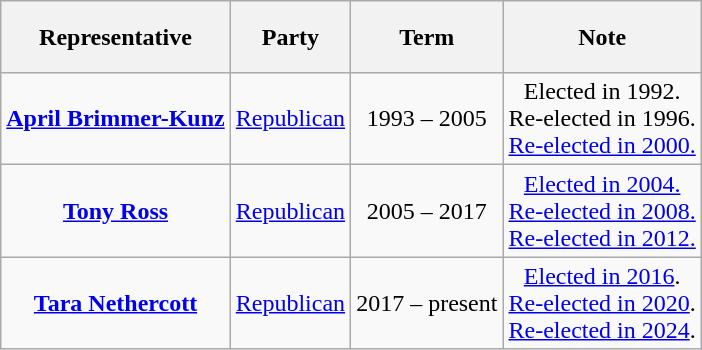<table class=wikitable style="text-align:center">
<tr style="height:3em">
<th>Representative</th>
<th>Party</th>
<th>Term</th>
<th>Note</th>
</tr>
<tr style="height:3em">
<td><strong><a href='#'>April Brimmer-Kunz</a></strong></td>
<td><a href='#'>Republican</a></td>
<td>1993 – 2005</td>
<td>Elected in 1992.<br>Re-elected in 1996.<br><a href='#'>Re-elected in 2000.</a></td>
</tr>
<tr style="height:3em">
<td><strong><a href='#'>Tony Ross</a></strong></td>
<td><a href='#'>Republican</a></td>
<td>2005 – 2017</td>
<td><a href='#'>Elected in 2004.</a><br><a href='#'>Re-elected in 2008.</a><br><a href='#'>Re-elected in 2012.</a></td>
</tr>
<tr style="height:3em">
<td><strong><a href='#'>Tara Nethercott</a></strong></td>
<td><a href='#'>Republican</a></td>
<td>2017 – present</td>
<td><a href='#'>Elected in 2016</a>.<br><a href='#'>Re-elected in 2020</a>.<br><a href='#'>Re-elected in 2024</a>.</td>
</tr>
</table>
